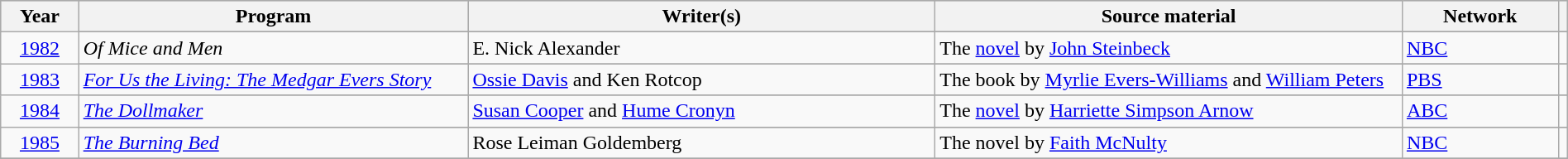<table class="wikitable" style="width:100%">
<tr bgcolor="#bebebe">
<th width="5%">Year</th>
<th width="25%">Program</th>
<th width="30%">Writer(s)</th>
<th width="30%">Source material</th>
<th width="10%">Network</th>
<th scope="col" style="width:2%;" class="unsortable"></th>
</tr>
<tr>
<td rowspan="2" style="text-align:center"><a href='#'>1982</a></td>
</tr>
<tr>
<td><em>Of Mice and Men</em></td>
<td>E. Nick Alexander</td>
<td>The <a href='#'>novel</a> by <a href='#'>John Steinbeck</a></td>
<td><a href='#'>NBC</a></td>
<td></td>
</tr>
<tr>
<td rowspan="2" style="text-align:center"><a href='#'>1983</a></td>
</tr>
<tr>
<td><em><a href='#'>For Us the Living: The Medgar Evers Story</a></em></td>
<td><a href='#'>Ossie Davis</a> and Ken Rotcop</td>
<td>The book by <a href='#'>Myrlie Evers-Williams</a> and <a href='#'>William Peters</a></td>
<td><a href='#'>PBS</a></td>
<td></td>
</tr>
<tr>
<td rowspan="2" style="text-align:center"><a href='#'>1984</a></td>
</tr>
<tr>
<td><em><a href='#'>The Dollmaker</a></em></td>
<td><a href='#'>Susan Cooper</a> and <a href='#'>Hume Cronyn</a></td>
<td>The <a href='#'>novel</a> by <a href='#'>Harriette Simpson Arnow</a></td>
<td><a href='#'>ABC</a></td>
<td></td>
</tr>
<tr>
<td rowspan="2" style="text-align:center"><a href='#'>1985</a></td>
</tr>
<tr>
<td><em><a href='#'>The Burning Bed</a></em></td>
<td>Rose Leiman Goldemberg</td>
<td>The novel by <a href='#'>Faith McNulty</a></td>
<td><a href='#'>NBC</a></td>
<td></td>
</tr>
<tr>
</tr>
</table>
